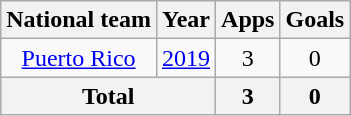<table class="wikitable" style="text-align:center">
<tr>
<th>National team</th>
<th>Year</th>
<th>Apps</th>
<th>Goals</th>
</tr>
<tr>
<td><a href='#'>Puerto Rico</a></td>
<td><a href='#'>2019</a></td>
<td>3</td>
<td>0</td>
</tr>
<tr>
<th colspan=2>Total</th>
<th>3</th>
<th>0</th>
</tr>
</table>
